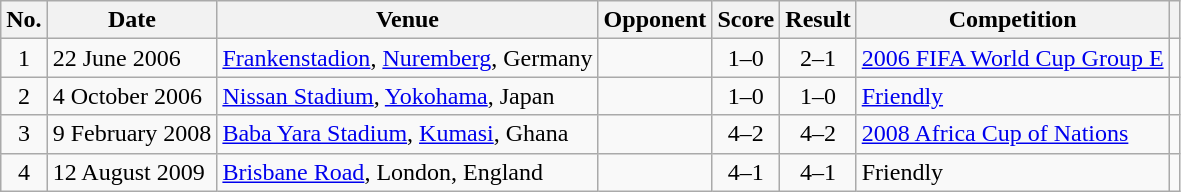<table class="wikitable sortable">
<tr>
<th scope="col">No.</th>
<th scope="col">Date</th>
<th scope="col">Venue</th>
<th scope="col">Opponent</th>
<th scope="col">Score</th>
<th scope="col">Result</th>
<th scope="col">Competition</th>
<th scope="col" class="unsortable"></th>
</tr>
<tr>
<td align="center">1</td>
<td>22 June 2006</td>
<td><a href='#'>Frankenstadion</a>, <a href='#'>Nuremberg</a>, Germany</td>
<td></td>
<td align="center">1–0</td>
<td align="center">2–1</td>
<td><a href='#'>2006 FIFA World Cup Group E</a></td>
<td></td>
</tr>
<tr>
<td align="center">2</td>
<td>4 October 2006</td>
<td><a href='#'>Nissan Stadium</a>, <a href='#'>Yokohama</a>, Japan</td>
<td></td>
<td align="center">1–0</td>
<td align="center">1–0</td>
<td><a href='#'>Friendly</a></td>
<td></td>
</tr>
<tr>
<td align="center">3</td>
<td>9 February 2008</td>
<td><a href='#'>Baba Yara Stadium</a>, <a href='#'>Kumasi</a>, Ghana</td>
<td></td>
<td align="center">4–2</td>
<td align="center">4–2</td>
<td><a href='#'>2008 Africa Cup of Nations</a></td>
<td></td>
</tr>
<tr>
<td align="center">4</td>
<td>12 August 2009</td>
<td><a href='#'>Brisbane Road</a>, London, England</td>
<td></td>
<td align="center">4–1</td>
<td align="center">4–1</td>
<td>Friendly</td>
<td></td>
</tr>
</table>
